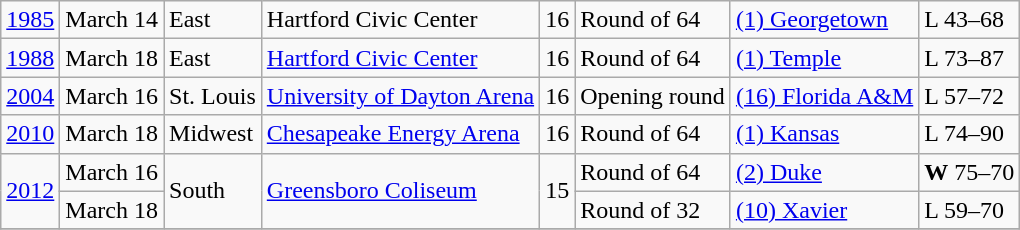<table class="wikitable">
<tr>
<td align=center><a href='#'>1985</a></td>
<td>March 14</td>
<td>East</td>
<td>Hartford Civic Center</td>
<td align=center>16</td>
<td>Round of 64</td>
<td><a href='#'>(1) Georgetown</a></td>
<td>L 43–68</td>
</tr>
<tr>
<td align=center><a href='#'>1988</a></td>
<td>March 18</td>
<td>East</td>
<td><a href='#'>Hartford Civic Center</a></td>
<td align=center>16</td>
<td>Round of 64</td>
<td><a href='#'>(1) Temple</a></td>
<td>L 73–87</td>
</tr>
<tr>
<td align=center><a href='#'>2004</a></td>
<td>March 16</td>
<td>St. Louis</td>
<td><a href='#'>University of Dayton Arena</a></td>
<td align=center>16</td>
<td>Opening round</td>
<td><a href='#'>(16) Florida A&M</a></td>
<td>L 57–72</td>
</tr>
<tr>
<td align=center><a href='#'>2010</a></td>
<td>March 18</td>
<td>Midwest</td>
<td><a href='#'>Chesapeake Energy Arena</a></td>
<td align=center>16</td>
<td>Round of 64</td>
<td><a href='#'>(1) Kansas</a></td>
<td>L 74–90</td>
</tr>
<tr>
<td rowspan="2" align=center><a href='#'>2012</a></td>
<td>March 16</td>
<td rowspan="2">South</td>
<td rowspan="2"><a href='#'>Greensboro Coliseum</a></td>
<td rowspan="2" align=center>15</td>
<td>Round of 64</td>
<td><a href='#'>(2) Duke</a></td>
<td><strong>W</strong> 75–70</td>
</tr>
<tr>
<td>March 18</td>
<td>Round of 32</td>
<td><a href='#'>(10) Xavier</a></td>
<td>L 59–70</td>
</tr>
<tr>
</tr>
</table>
